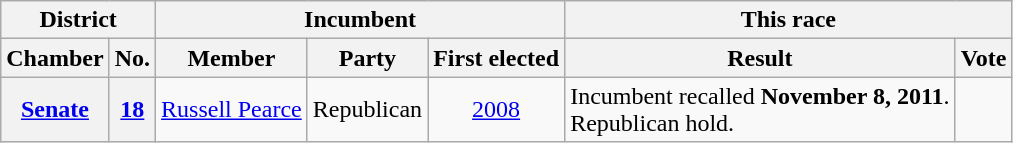<table class="wikitable sortable">
<tr>
<th colspan="2">District</th>
<th colspan="3">Incumbent</th>
<th colspan="2">This race</th>
</tr>
<tr valign="bottom">
<th>Chamber</th>
<th>No.</th>
<th>Member</th>
<th>Party</th>
<th>First elected</th>
<th>Result</th>
<th>Vote</th>
</tr>
<tr>
<th><a href='#'>Senate</a></th>
<th><a href='#'>18</a></th>
<td><a href='#'>Russell Pearce</a></td>
<td>Republican</td>
<td align="center"><a href='#'>2008</a></td>
<td>Incumbent recalled <strong>November 8, 2011</strong>.<br>Republican hold.</td>
<td nowrap=""></td>
</tr>
</table>
